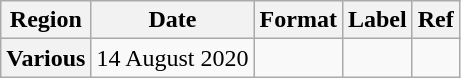<table class="wikitable plainrowheaders">
<tr>
<th scope="col">Region</th>
<th scope="col">Date</th>
<th scope="col">Format</th>
<th scope="col">Label</th>
<th scope="col">Ref</th>
</tr>
<tr>
<th scope="row">Various</th>
<td>14 August 2020</td>
<td></td>
<td></td>
<td></td>
</tr>
</table>
